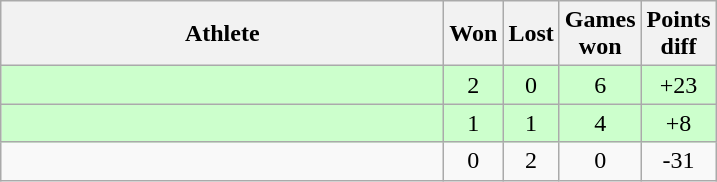<table class="wikitable">
<tr>
<th style="width:18em">Athlete</th>
<th>Won</th>
<th>Lost</th>
<th>Games<br>won</th>
<th>Points<br>diff</th>
</tr>
<tr bgcolor="#ccffcc">
<td></td>
<td align="center">2</td>
<td align="center">0</td>
<td align="center">6</td>
<td align="center">+23</td>
</tr>
<tr bgcolor="#ccffcc">
<td></td>
<td align="center">1</td>
<td align="center">1</td>
<td align="center">4</td>
<td align="center">+8</td>
</tr>
<tr>
<td></td>
<td align="center">0</td>
<td align="center">2</td>
<td align="center">0</td>
<td align="center">-31</td>
</tr>
</table>
